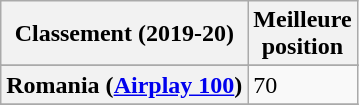<table class="wikitable sortable">
<tr>
<th scope=col>Classement (2019-20)</th>
<th scope=col>Meilleure<br>position</th>
</tr>
<tr>
</tr>
<tr>
</tr>
<tr>
</tr>
<tr>
</tr>
<tr>
</tr>
<tr>
<th scope="row">Romania (<a href='#'>Airplay 100</a>)</th>
<td>70</td>
</tr>
<tr>
</tr>
</table>
